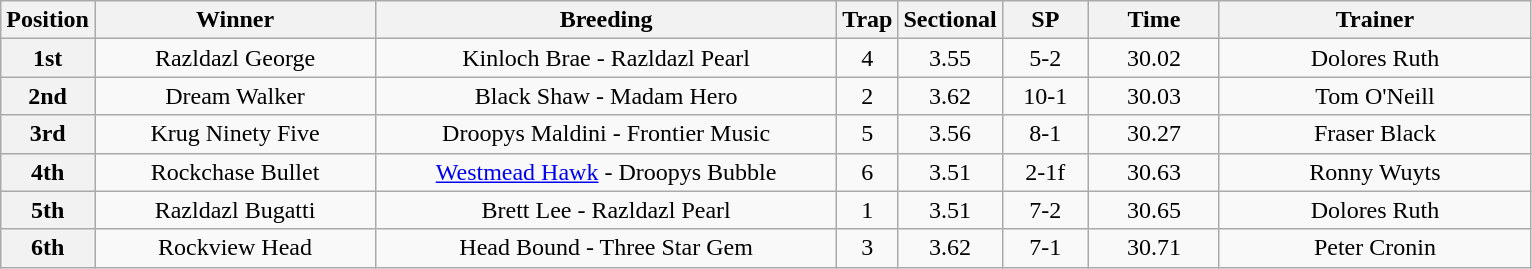<table class="wikitable" style="text-align: center">
<tr>
<th width=30>Position</th>
<th width=180>Winner</th>
<th width=300>Breeding</th>
<th width=30>Trap</th>
<th width=50>Sectional</th>
<th width=50>SP</th>
<th width=80>Time</th>
<th width=200>Trainer</th>
</tr>
<tr>
<th>1st</th>
<td>Razldazl George</td>
<td>Kinloch Brae - Razldazl Pearl</td>
<td>4</td>
<td>3.55</td>
<td>5-2</td>
<td>30.02</td>
<td>Dolores Ruth</td>
</tr>
<tr>
<th>2nd</th>
<td>Dream Walker</td>
<td>Black Shaw - Madam Hero</td>
<td>2</td>
<td>3.62</td>
<td>10-1</td>
<td>30.03</td>
<td>Tom O'Neill</td>
</tr>
<tr>
<th>3rd</th>
<td>Krug Ninety Five</td>
<td>Droopys Maldini - Frontier Music</td>
<td>5</td>
<td>3.56</td>
<td>8-1</td>
<td>30.27</td>
<td>Fraser Black</td>
</tr>
<tr>
<th>4th</th>
<td>Rockchase Bullet</td>
<td><a href='#'>Westmead Hawk</a> - Droopys Bubble</td>
<td>6</td>
<td>3.51</td>
<td>2-1f</td>
<td>30.63</td>
<td>Ronny Wuyts</td>
</tr>
<tr>
<th>5th</th>
<td>Razldazl Bugatti</td>
<td>Brett Lee - Razldazl Pearl</td>
<td>1</td>
<td>3.51</td>
<td>7-2</td>
<td>30.65</td>
<td>Dolores Ruth</td>
</tr>
<tr>
<th>6th</th>
<td>Rockview Head</td>
<td>Head Bound - Three Star Gem</td>
<td>3</td>
<td>3.62</td>
<td>7-1</td>
<td>30.71</td>
<td>Peter Cronin</td>
</tr>
</table>
